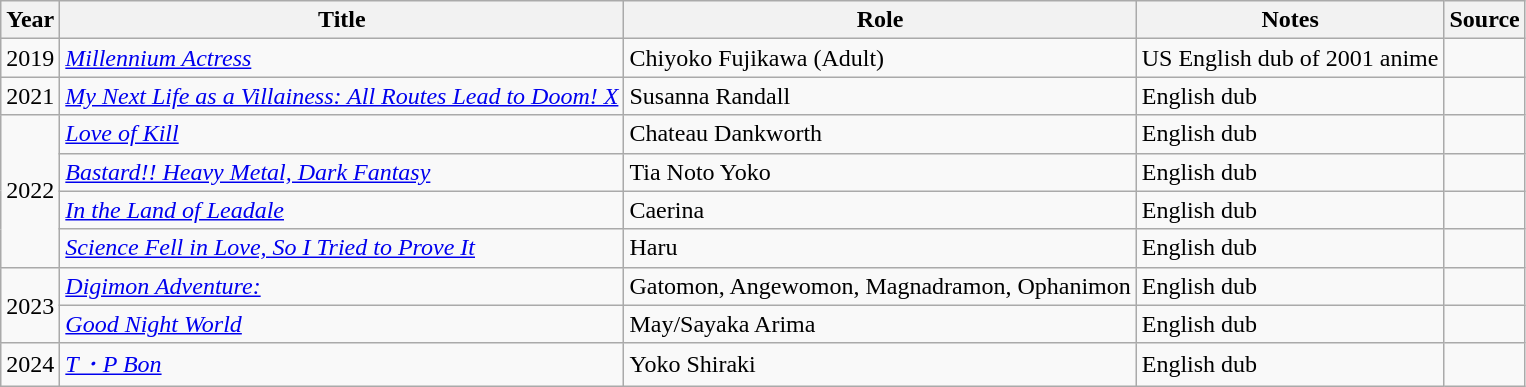<table class="wikitable sortable">
<tr>
<th>Year</th>
<th>Title</th>
<th>Role</th>
<th class="unsortable">Notes</th>
<th>Source</th>
</tr>
<tr>
<td>2019</td>
<td><em><a href='#'>Millennium Actress</a></em></td>
<td>Chiyoko Fujikawa (Adult)</td>
<td>US English dub of 2001 anime</td>
<td></td>
</tr>
<tr>
<td>2021</td>
<td><em><a href='#'>My Next Life as a Villainess: All Routes Lead to Doom! X</a></em></td>
<td>Susanna Randall</td>
<td>English dub</td>
<td></td>
</tr>
<tr>
<td rowspan="4">2022</td>
<td><em><a href='#'>Love of Kill</a></em></td>
<td>Chateau Dankworth</td>
<td>English dub</td>
<td></td>
</tr>
<tr>
<td><em><a href='#'>Bastard!! Heavy Metal, Dark Fantasy</a></em></td>
<td>Tia Noto Yoko</td>
<td>English dub</td>
<td></td>
</tr>
<tr>
<td><em><a href='#'>In the Land of Leadale</a></em></td>
<td>Caerina</td>
<td>English dub</td>
<td></td>
</tr>
<tr>
<td><em><a href='#'>Science Fell in Love, So I Tried to Prove It</a></em></td>
<td>Haru</td>
<td>English dub</td>
<td></td>
</tr>
<tr>
<td rowspan="2">2023</td>
<td><em><a href='#'>Digimon Adventure:</a></em></td>
<td>Gatomon, Angewomon, Magnadramon, Ophanimon</td>
<td>English dub</td>
</tr>
<tr>
<td><em><a href='#'>Good Night World</a></em></td>
<td>May/Sayaka Arima</td>
<td>English dub</td>
<td></td>
</tr>
<tr>
<td>2024</td>
<td><em><a href='#'>T・P Bon</a></em></td>
<td>Yoko Shiraki</td>
<td>English dub</td>
</tr>
</table>
